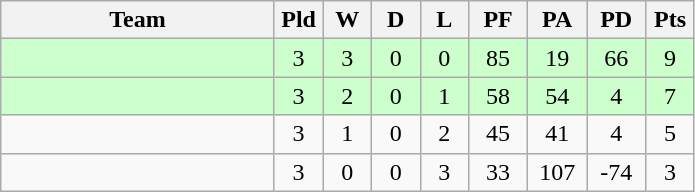<table class="wikitable" style="text-align:center;">
<tr>
<th width=175>Team</th>
<th width=25 abbr="Played">Pld</th>
<th width=25 abbr="Won">W</th>
<th width=25 abbr="Drawn">D</th>
<th width=25 abbr="Lost">L</th>
<th width=32 abbr="Points for">PF</th>
<th width=32 abbr="Points against">PA</th>
<th width=32 abbr="Points difference">PD</th>
<th width=25 abbr="Points">Pts</th>
</tr>
<tr bgcolor="#ccffcc">
<td align=left></td>
<td>3</td>
<td>3</td>
<td>0</td>
<td>0</td>
<td>85</td>
<td>19</td>
<td>66</td>
<td>9</td>
</tr>
<tr bgcolor="#ccffcc">
<td align=left></td>
<td>3</td>
<td>2</td>
<td>0</td>
<td>1</td>
<td>58</td>
<td>54</td>
<td>4</td>
<td>7</td>
</tr>
<tr>
<td align=left></td>
<td>3</td>
<td>1</td>
<td>0</td>
<td>2</td>
<td>45</td>
<td>41</td>
<td>4</td>
<td>5</td>
</tr>
<tr>
<td align=left></td>
<td>3</td>
<td>0</td>
<td>0</td>
<td>3</td>
<td>33</td>
<td>107</td>
<td>-74</td>
<td>3</td>
</tr>
</table>
